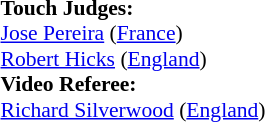<table width=100% style="font-size: 90%">
<tr>
<td><br><strong>Touch Judges:</strong>
<br><a href='#'>Jose Pereira</a> (<a href='#'>France</a>)
<br><a href='#'>Robert Hicks</a> (<a href='#'>England</a>)
<br><strong>Video Referee:</strong>
<br><a href='#'>Richard Silverwood</a> (<a href='#'>England</a>)</td>
</tr>
</table>
